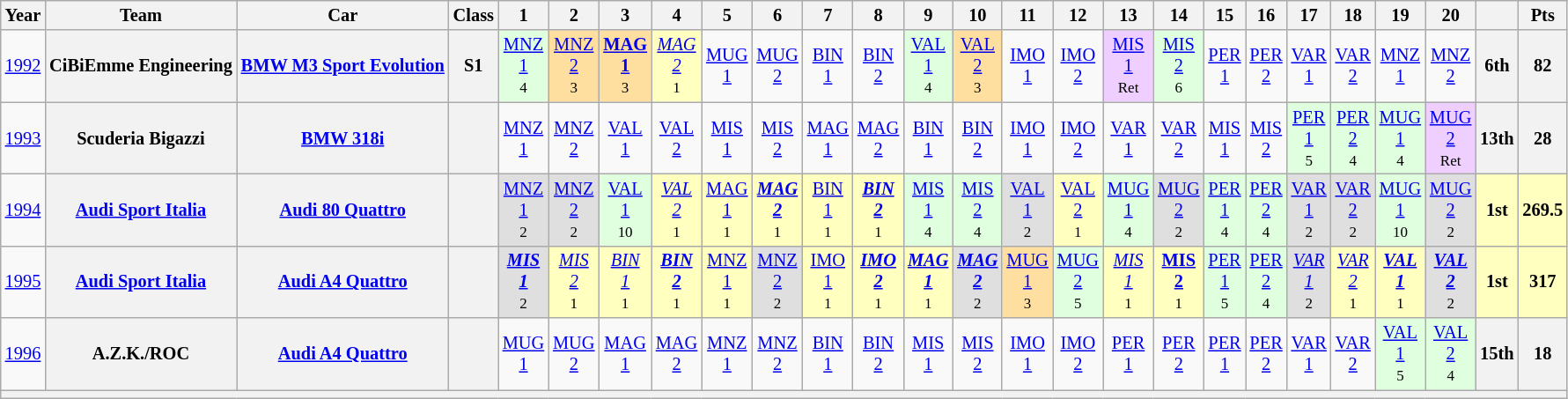<table class="wikitable" style="text-align:center; font-size:85%">
<tr>
<th>Year</th>
<th>Team</th>
<th>Car</th>
<th>Class</th>
<th>1</th>
<th>2</th>
<th>3</th>
<th>4</th>
<th>5</th>
<th>6</th>
<th>7</th>
<th>8</th>
<th>9</th>
<th>10</th>
<th>11</th>
<th>12</th>
<th>13</th>
<th>14</th>
<th>15</th>
<th>16</th>
<th>17</th>
<th>18</th>
<th>19</th>
<th>20</th>
<th></th>
<th>Pts</th>
</tr>
<tr>
<td><a href='#'>1992</a></td>
<th nowrap>CiBiEmme Engineering</th>
<th nowrap><a href='#'>BMW M3 Sport Evolution</a></th>
<th>S1</th>
<td style="background:#DFFFDF;"><a href='#'>MNZ<br>1</a><br><small>4</small></td>
<td style="background:#FFDF9F;"><a href='#'>MNZ<br>2</a><br><small>3</small></td>
<td style="background:#FFDF9F;"><strong><a href='#'>MAG<br>1</a></strong><br><small>3</small></td>
<td style="background:#FFFFBF;"><em><a href='#'>MAG<br>2</a></em><br><small>1</small></td>
<td><a href='#'>MUG<br>1</a></td>
<td><a href='#'>MUG<br>2</a></td>
<td><a href='#'>BIN<br>1</a></td>
<td><a href='#'>BIN<br>2</a></td>
<td style="background:#DFFFDF;"><a href='#'>VAL<br>1</a><br><small>4</small></td>
<td style="background:#FFDF9F;"><a href='#'>VAL<br>2</a><br><small>3</small></td>
<td><a href='#'>IMO<br>1</a></td>
<td><a href='#'>IMO<br>2</a></td>
<td style="background:#EFCFFF;"><a href='#'>MIS<br>1</a><br><small>Ret</small></td>
<td style="background:#DFFFDF;"><a href='#'>MIS<br>2</a><br><small>6</small></td>
<td><a href='#'>PER<br>1</a></td>
<td><a href='#'>PER<br>2</a></td>
<td><a href='#'>VAR<br>1</a></td>
<td><a href='#'>VAR<br>2</a></td>
<td><a href='#'>MNZ<br>1</a></td>
<td><a href='#'>MNZ<br>2</a></td>
<th>6th</th>
<th>82</th>
</tr>
<tr>
<td><a href='#'>1993</a></td>
<th nowrap>Scuderia Bigazzi</th>
<th nowrap><a href='#'>BMW 318i</a></th>
<th></th>
<td><a href='#'>MNZ<br>1</a></td>
<td><a href='#'>MNZ<br>2</a></td>
<td><a href='#'>VAL<br>1</a></td>
<td><a href='#'>VAL<br>2</a></td>
<td><a href='#'>MIS<br>1</a></td>
<td><a href='#'>MIS<br>2</a></td>
<td><a href='#'>MAG<br>1</a></td>
<td><a href='#'>MAG<br>2</a></td>
<td><a href='#'>BIN<br>1</a></td>
<td><a href='#'>BIN<br>2</a></td>
<td><a href='#'>IMO<br>1</a></td>
<td><a href='#'>IMO<br>2</a></td>
<td><a href='#'>VAR<br>1</a></td>
<td><a href='#'>VAR<br>2</a></td>
<td><a href='#'>MIS<br>1</a></td>
<td><a href='#'>MIS<br>2</a></td>
<td style="background:#DFFFDF;"><a href='#'>PER<br>1</a><br><small>5</small></td>
<td style="background:#DFFFDF;"><a href='#'>PER<br>2</a><br><small>4</small></td>
<td style="background:#DFFFDF;"><a href='#'>MUG<br>1</a><br><small>4</small></td>
<td style="background:#EFCFFF;"><a href='#'>MUG<br>2</a><br><small>Ret</small></td>
<th>13th</th>
<th>28</th>
</tr>
<tr>
<td><a href='#'>1994</a></td>
<th nowrap><a href='#'>Audi Sport Italia</a></th>
<th nowrap><a href='#'>Audi 80 Quattro</a></th>
<th></th>
<td style="background:#DFDFDF;"><a href='#'>MNZ<br>1</a><br><small>2</small></td>
<td style="background:#DFDFDF;"><a href='#'>MNZ<br>2</a><br><small>2</small></td>
<td style="background:#DFFFDF;"><a href='#'>VAL<br>1</a><br><small>10</small></td>
<td style="background:#FFFFBF;"><em><a href='#'>VAL<br>2</a></em><br><small>1</small></td>
<td style="background:#FFFFBF;"><a href='#'>MAG<br>1</a><br><small>1</small></td>
<td style="background:#FFFFBF;"><strong><em><a href='#'>MAG<br>2</a></em></strong><br><small>1</small></td>
<td style="background:#FFFFBF;"><a href='#'>BIN<br>1</a><br><small>1</small></td>
<td style="background:#FFFFBF;"><strong><em><a href='#'>BIN<br>2</a></em></strong><br><small>1</small></td>
<td style="background:#DFFFDF;"><a href='#'>MIS<br>1</a><br><small>4</small></td>
<td style="background:#DFFFDF;"><a href='#'>MIS<br>2</a><br><small>4</small></td>
<td style="background:#DFDFDF;"><a href='#'>VAL<br>1</a><br><small>2</small></td>
<td style="background:#FFFFBF;"><a href='#'>VAL<br>2</a><br><small>1</small></td>
<td style="background:#DFFFDF;"><a href='#'>MUG<br>1</a><br><small>4</small></td>
<td style="background:#DFDFDF;"><a href='#'>MUG<br>2</a><br><small>2</small></td>
<td style="background:#DFFFDF;"><a href='#'>PER<br>1</a><br><small>4</small></td>
<td style="background:#DFFFDF;"><a href='#'>PER<br>2</a><br><small>4</small></td>
<td style="background:#DFDFDF;"><a href='#'>VAR<br>1</a><br><small>2</small></td>
<td style="background:#DFDFDF;"><a href='#'>VAR<br>2</a><br><small>2</small></td>
<td style="background:#DFFFDF;"><a href='#'>MUG<br>1</a><br><small>10</small></td>
<td style="background:#DFDFDF;"><a href='#'>MUG<br>2</a><br><small>2</small></td>
<th style="background:#FFFFBF;">1st</th>
<th style="background:#FFFFBF;">269.5</th>
</tr>
<tr>
<td><a href='#'>1995</a></td>
<th nowrap><a href='#'>Audi Sport Italia</a></th>
<th nowrap><a href='#'>Audi A4 Quattro</a></th>
<th></th>
<td style="background:#DFDFDF;"><strong><em><a href='#'>MIS<br>1</a></em></strong><br><small>2</small></td>
<td style="background:#FFFFBF;"><em><a href='#'>MIS<br>2</a></em><br><small>1</small></td>
<td style="background:#FFFFBF;"><em><a href='#'>BIN<br>1</a></em><br><small>1</small></td>
<td style="background:#FFFFBF;"><strong><em><a href='#'>BIN<br>2</a></em></strong><br><small>1</small></td>
<td style="background:#FFFFBF;"><a href='#'>MNZ<br>1</a><br><small>1</small></td>
<td style="background:#DFDFDF;"><a href='#'>MNZ<br>2</a><br><small>2</small></td>
<td style="background:#FFFFBF;"><a href='#'>IMO<br>1</a><br><small>1</small></td>
<td style="background:#FFFFBF;"><strong><em><a href='#'>IMO<br>2</a></em></strong><br><small>1</small></td>
<td style="background:#FFFFBF;"><strong><em><a href='#'>MAG<br>1</a></em></strong><br><small>1</small></td>
<td style="background:#DFDFDF;"><strong><em><a href='#'>MAG<br>2</a></em></strong><br><small>2</small></td>
<td style="background:#FFDF9F;"><a href='#'>MUG<br>1</a><br><small>3</small></td>
<td style="background:#DFFFDF;"><a href='#'>MUG<br>2</a><br><small>5</small></td>
<td style="background:#FFFFBF;"><em><a href='#'>MIS<br>1</a></em><br><small>1</small></td>
<td style="background:#FFFFBF;"><strong><a href='#'>MIS<br>2</a></strong><br><small>1</small></td>
<td style="background:#DFFFDF;"><a href='#'>PER<br>1</a><br><small>5</small></td>
<td style="background:#DFFFDF;"><a href='#'>PER<br>2</a><br><small>4</small></td>
<td style="background:#DFDFDF;"><em><a href='#'>VAR<br>1</a></em><br><small>2</small></td>
<td style="background:#FFFFBF;"><em><a href='#'>VAR<br>2</a></em><br><small>1</small></td>
<td style="background:#FFFFBF;"><strong><em><a href='#'>VAL<br>1</a></em></strong><br><small>1</small></td>
<td style="background:#DFDFDF;"><strong><em><a href='#'>VAL<br>2</a></em></strong><br><small>2</small></td>
<th style="background:#FFFFBF;">1st</th>
<th style="background:#FFFFBF;">317</th>
</tr>
<tr>
<td><a href='#'>1996</a></td>
<th nowrap>A.Z.K./ROC</th>
<th nowrap><a href='#'>Audi A4 Quattro</a></th>
<th></th>
<td><a href='#'>MUG<br>1</a></td>
<td><a href='#'>MUG<br>2</a></td>
<td><a href='#'>MAG<br>1</a></td>
<td><a href='#'>MAG<br>2</a></td>
<td><a href='#'>MNZ<br>1</a></td>
<td><a href='#'>MNZ<br>2</a></td>
<td><a href='#'>BIN<br>1</a></td>
<td><a href='#'>BIN<br>2</a></td>
<td><a href='#'>MIS<br>1</a></td>
<td><a href='#'>MIS<br>2</a></td>
<td><a href='#'>IMO<br>1</a></td>
<td><a href='#'>IMO<br>2</a></td>
<td><a href='#'>PER<br>1</a></td>
<td><a href='#'>PER<br>2</a></td>
<td><a href='#'>PER<br>1</a></td>
<td><a href='#'>PER<br>2</a></td>
<td><a href='#'>VAR<br>1</a></td>
<td><a href='#'>VAR<br>2</a></td>
<td style="background:#DFFFDF;"><a href='#'>VAL<br>1</a><br><small>5</small></td>
<td style="background:#DFFFDF;"><a href='#'>VAL<br>2</a><br><small>4</small></td>
<th>15th</th>
<th>18</th>
</tr>
<tr>
<th colspan="26"></th>
</tr>
</table>
